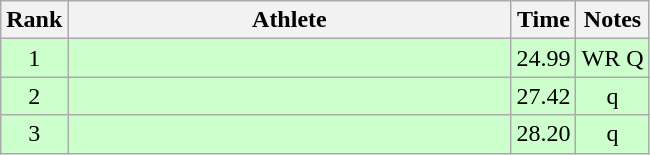<table class="wikitable" style="text-align:center">
<tr>
<th>Rank</th>
<th Style="width:18em">Athlete</th>
<th>Time</th>
<th>Notes</th>
</tr>
<tr style="background:#cfc">
<td>1</td>
<td style="text-align:left"></td>
<td>24.99</td>
<td>WR Q</td>
</tr>
<tr style="background:#cfc">
<td>2</td>
<td style="text-align:left"></td>
<td>27.42</td>
<td>q</td>
</tr>
<tr style="background:#cfc">
<td>3</td>
<td style="text-align:left"></td>
<td>28.20</td>
<td>q</td>
</tr>
</table>
